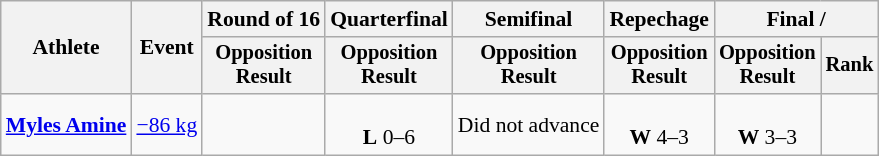<table class="wikitable" style="font-size:90%">
<tr>
<th rowspan=2>Athlete</th>
<th rowspan=2>Event</th>
<th>Round of 16</th>
<th>Quarterfinal</th>
<th>Semifinal</th>
<th>Repechage</th>
<th colspan=2>Final / </th>
</tr>
<tr style="font-size: 95%">
<th>Opposition<br>Result</th>
<th>Opposition<br>Result</th>
<th>Opposition<br>Result</th>
<th>Opposition<br>Result</th>
<th>Opposition<br>Result</th>
<th>Rank</th>
</tr>
<tr align=center>
<td align=left><strong><a href='#'>Myles Amine</a></strong></td>
<td align=left><a href='#'>−86 kg</a></td>
<td></td>
<td><br> <strong>L</strong> 0–6</td>
<td>Did not advance</td>
<td><br> <strong>W</strong> 4–3</td>
<td><br> <strong>W</strong> 3–3</td>
<td></td>
</tr>
</table>
